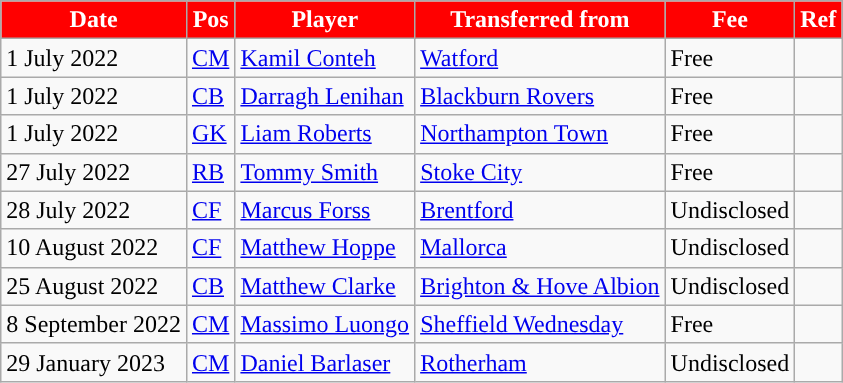<table class="wikitable plainrowheaders sortable">
<tr>
<th style="background:#FF0000; color:#FFFFFF; ">Date</th>
<th style="background:#FF0000; color:#FFFFFF; ">Pos</th>
<th style="background:#FF0000; color:#FFFFFF; ">Player</th>
<th style="background:#FF0000; color:#FFFFFF; ">Transferred from</th>
<th style="background:#FF0000; color:#FFFFFF; ">Fee</th>
<th style="background:#FF0000; color:#FFFFFF; ">Ref</th>
</tr>
<tr>
<td>1 July 2022</td>
<td><a href='#'>CM</a></td>
<td> <a href='#'>Kamil Conteh</a></td>
<td> <a href='#'>Watford</a></td>
<td>Free</td>
<td></td>
</tr>
<tr>
<td>1 July 2022</td>
<td><a href='#'>CB</a></td>
<td> <a href='#'>Darragh Lenihan</a></td>
<td> <a href='#'>Blackburn Rovers</a></td>
<td>Free</td>
<td></td>
</tr>
<tr>
<td>1 July 2022</td>
<td><a href='#'>GK</a></td>
<td> <a href='#'>Liam Roberts</a></td>
<td> <a href='#'>Northampton Town</a></td>
<td>Free</td>
<td></td>
</tr>
<tr>
<td>27 July 2022</td>
<td><a href='#'>RB</a></td>
<td> <a href='#'>Tommy Smith</a></td>
<td> <a href='#'>Stoke City</a></td>
<td>Free</td>
<td></td>
</tr>
<tr>
<td>28 July 2022</td>
<td><a href='#'>CF</a></td>
<td> <a href='#'>Marcus Forss</a></td>
<td> <a href='#'>Brentford</a></td>
<td>Undisclosed</td>
<td></td>
</tr>
<tr>
<td>10 August 2022</td>
<td><a href='#'>CF</a></td>
<td> <a href='#'>Matthew Hoppe</a></td>
<td> <a href='#'>Mallorca</a></td>
<td>Undisclosed</td>
<td></td>
</tr>
<tr>
<td>25 August 2022</td>
<td><a href='#'>CB</a></td>
<td> <a href='#'>Matthew Clarke</a></td>
<td> <a href='#'>Brighton & Hove Albion</a></td>
<td>Undisclosed</td>
<td></td>
</tr>
<tr>
<td>8 September 2022</td>
<td><a href='#'>CM</a></td>
<td> <a href='#'>Massimo Luongo</a></td>
<td> <a href='#'>Sheffield Wednesday</a></td>
<td>Free</td>
<td></td>
</tr>
<tr>
<td>29 January 2023</td>
<td><a href='#'>CM</a></td>
<td> <a href='#'>Daniel Barlaser</a></td>
<td> <a href='#'>Rotherham</a></td>
<td>Undisclosed</td>
<td></td>
</tr>
</table>
